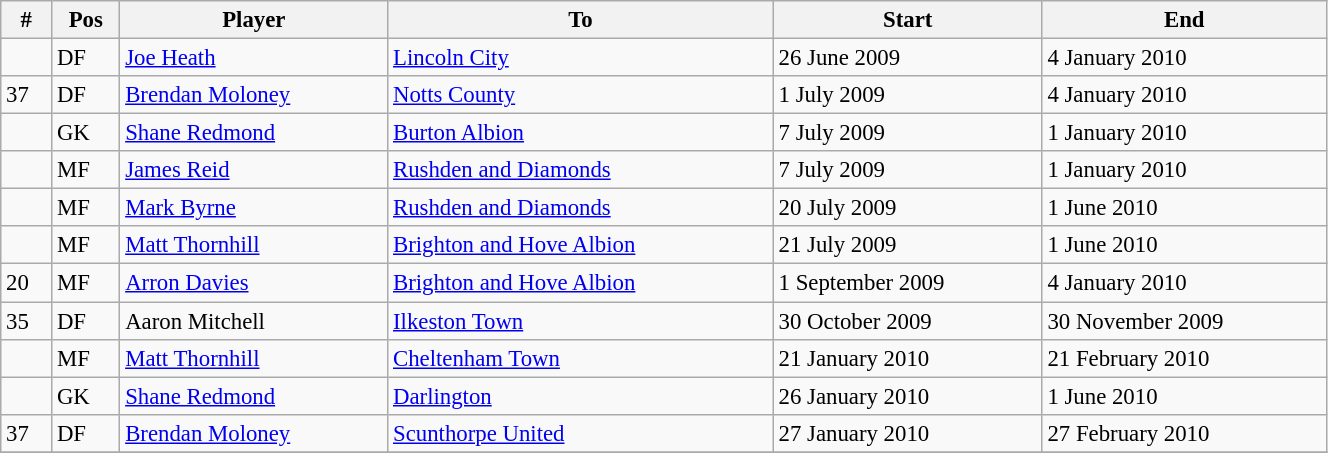<table width=70% class="wikitable" style="text-align:center; font-size:95%; text-align:left">
<tr>
<th>#</th>
<th>Pos</th>
<th>Player</th>
<th>To</th>
<th>Start</th>
<th>End</th>
</tr>
<tr --->
<td></td>
<td>DF</td>
<td> <a href='#'>Joe Heath</a></td>
<td> <a href='#'>Lincoln City</a></td>
<td>26 June 2009</td>
<td>4 January 2010</td>
</tr>
<tr --->
<td>37</td>
<td>DF</td>
<td> <a href='#'>Brendan Moloney</a></td>
<td> <a href='#'>Notts County</a></td>
<td>1 July 2009</td>
<td>4 January 2010</td>
</tr>
<tr --->
<td></td>
<td>GK</td>
<td> <a href='#'>Shane Redmond</a></td>
<td> <a href='#'>Burton Albion</a></td>
<td>7 July 2009</td>
<td>1 January 2010</td>
</tr>
<tr --->
<td></td>
<td>MF</td>
<td> <a href='#'>James Reid</a></td>
<td> <a href='#'>Rushden and Diamonds</a></td>
<td>7 July 2009</td>
<td>1 January 2010</td>
</tr>
<tr --->
<td></td>
<td>MF</td>
<td> <a href='#'>Mark Byrne</a></td>
<td> <a href='#'>Rushden and Diamonds</a></td>
<td>20 July 2009</td>
<td>1 June 2010</td>
</tr>
<tr --->
<td></td>
<td>MF</td>
<td> <a href='#'>Matt Thornhill</a></td>
<td> <a href='#'>Brighton and Hove Albion</a></td>
<td>21 July 2009</td>
<td>1 June 2010</td>
</tr>
<tr --->
<td>20</td>
<td>MF</td>
<td> <a href='#'>Arron Davies</a></td>
<td> <a href='#'>Brighton and Hove Albion</a></td>
<td>1 September 2009</td>
<td>4 January 2010</td>
</tr>
<tr --->
<td>35</td>
<td>DF</td>
<td> Aaron Mitchell</td>
<td> <a href='#'>Ilkeston Town</a></td>
<td>30 October 2009</td>
<td>30 November 2009</td>
</tr>
<tr --->
<td></td>
<td>MF</td>
<td> <a href='#'>Matt Thornhill</a></td>
<td> <a href='#'>Cheltenham Town</a></td>
<td>21 January 2010</td>
<td>21 February 2010</td>
</tr>
<tr --->
<td></td>
<td>GK</td>
<td> <a href='#'>Shane Redmond</a></td>
<td> <a href='#'>Darlington</a></td>
<td>26 January 2010</td>
<td>1 June 2010</td>
</tr>
<tr --->
<td>37</td>
<td>DF</td>
<td> <a href='#'>Brendan Moloney</a></td>
<td> <a href='#'>Scunthorpe United</a></td>
<td>27 January 2010</td>
<td>27 February 2010</td>
</tr>
<tr --->
</tr>
</table>
